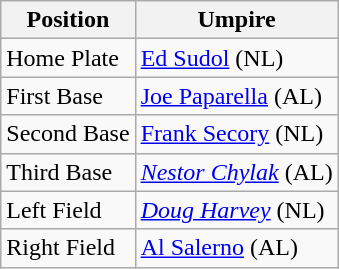<table class="wikitable">
<tr>
<th>Position</th>
<th>Umpire</th>
</tr>
<tr>
<td>Home Plate</td>
<td><a href='#'>Ed Sudol</a> (NL)</td>
</tr>
<tr>
<td>First Base</td>
<td><a href='#'>Joe Paparella</a> (AL)</td>
</tr>
<tr>
<td>Second Base</td>
<td><a href='#'>Frank Secory</a> (NL)</td>
</tr>
<tr>
<td>Third Base</td>
<td><em><a href='#'>Nestor Chylak</a></em> (AL)</td>
</tr>
<tr>
<td>Left Field</td>
<td><em><a href='#'>Doug Harvey</a></em> (NL)</td>
</tr>
<tr>
<td>Right Field</td>
<td><a href='#'>Al Salerno</a> (AL)</td>
</tr>
</table>
